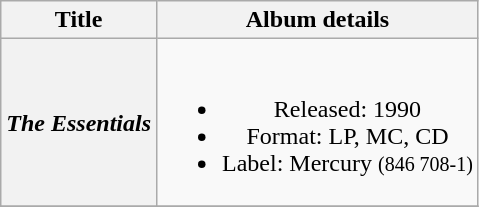<table class="wikitable plainrowheaders" style="text-align:center;" border="1">
<tr>
<th>Title</th>
<th>Album details</th>
</tr>
<tr>
<th scope="row"><em>The Essentials</em></th>
<td><br><ul><li>Released: 1990</li><li>Format: LP, MC, CD</li><li>Label: Mercury <small>(846 708-1)</small></li></ul></td>
</tr>
<tr>
</tr>
</table>
